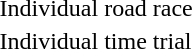<table>
<tr>
<td>Individual road race</td>
<td></td>
<td></td>
<td></td>
</tr>
<tr>
<td>Individual time trial</td>
<td></td>
<td></td>
<td></td>
</tr>
</table>
